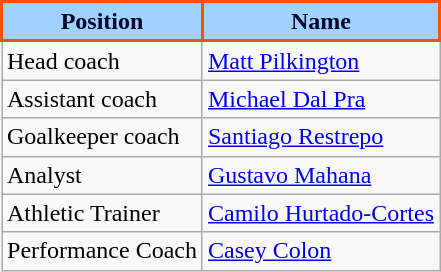<table class="wikitable sortable">
<tr>
<th style="background:#9fd2ff; color:#000229; border:2px solid #FE5000;" scope="col">Position</th>
<th style="background:#9fd2ff; color:#000229; border:2px solid #FE5000;" scope="col">Name</th>
</tr>
<tr>
<td>Head coach</td>
<td><a href='#'>Matt Pilkington</a></td>
</tr>
<tr>
<td>Assistant coach</td>
<td><a href='#'>Michael Dal Pra</a></td>
</tr>
<tr>
<td>Goalkeeper coach</td>
<td><a href='#'>Santiago Restrepo</a></td>
</tr>
<tr>
<td>Analyst</td>
<td><a href='#'>Gustavo Mahana</a></td>
</tr>
<tr>
<td>Athletic Trainer</td>
<td><a href='#'>Camilo Hurtado-Cortes</a></td>
</tr>
<tr>
<td>Performance Coach</td>
<td><a href='#'>Casey Colon</a></td>
</tr>
</table>
